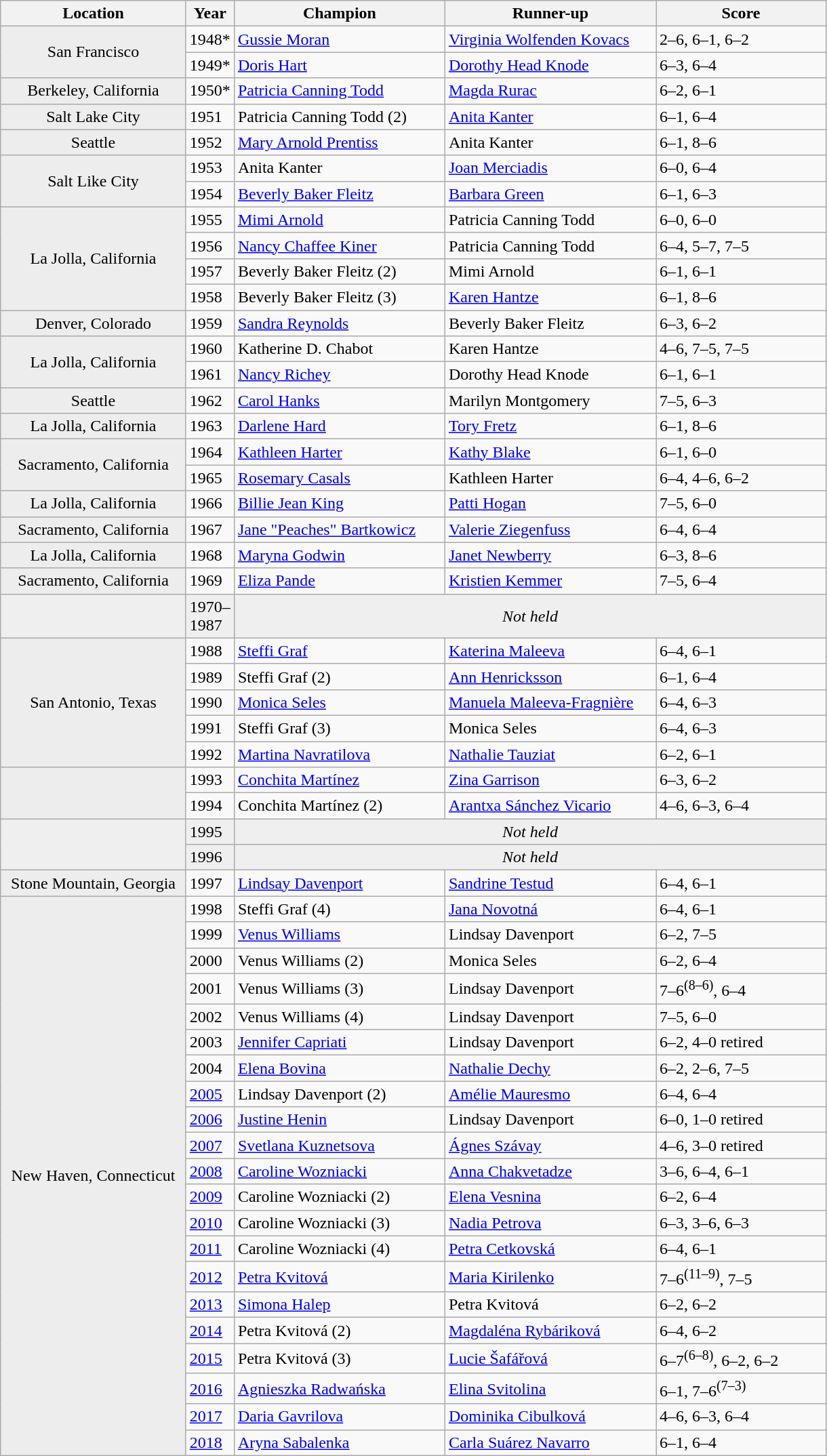<table class="wikitable">
<tr>
<th style="width:175px">Location</th>
<th style="width:40px">Year</th>
<th style="width:200px">Champion</th>
<th style="width:200px">Runner-up</th>
<th style="width:160px" class="unsortable">Score</th>
</tr>
<tr>
<td rowspan="2" style="background:#ededed" align=center>San Francisco</td>
<td>1948*</td>
<td> <a href='#'>Gussie Moran</a></td>
<td> <a href='#'>Virginia Wolfenden Kovacs</a></td>
<td>2–6, 6–1, 6–2</td>
</tr>
<tr>
<td>1949*</td>
<td> <a href='#'>Doris Hart</a></td>
<td> <a href='#'>Dorothy Head Knode</a></td>
<td>6–3, 6–4</td>
</tr>
<tr>
<td rowspan="1" style="background:#ededed" align=center>Berkeley, California</td>
<td>1950*</td>
<td> <a href='#'>Patricia Canning Todd</a></td>
<td> <a href='#'>Magda Rurac</a></td>
<td>6–2, 6–1</td>
</tr>
<tr>
<td rowspan="1" style="background:#ededed" align=center>Salt Lake City</td>
<td>1951</td>
<td> Patricia Canning Todd  (2)</td>
<td> <a href='#'>Anita Kanter</a></td>
<td>6–1, 6–4</td>
</tr>
<tr>
<td rowspan="1" style="background:#ededed" align=center>Seattle</td>
<td>1952</td>
<td> <a href='#'>Mary Arnold Prentiss</a></td>
<td> Anita Kanter</td>
<td>6–1, 8–6</td>
</tr>
<tr>
<td rowspan="2" style="background:#ededed" align=center>Salt Like City</td>
<td>1953</td>
<td> Anita Kanter</td>
<td> <a href='#'>Joan Merciadis</a></td>
<td>6–0, 6–4</td>
</tr>
<tr>
<td>1954</td>
<td> <a href='#'>Beverly Baker Fleitz</a></td>
<td> <a href='#'>Barbara Green</a></td>
<td>6–1, 6–3</td>
</tr>
<tr>
<td rowspan="4" style="background:#ededed" align=center>La Jolla, California</td>
<td>1955</td>
<td> <a href='#'>Mimi Arnold</a></td>
<td> Patricia Canning Todd</td>
<td>6–0, 6–0</td>
</tr>
<tr>
<td>1956</td>
<td> <a href='#'>Nancy Chaffee Kiner</a></td>
<td> Patricia Canning Todd</td>
<td>6–4, 5–7, 7–5</td>
</tr>
<tr>
<td>1957</td>
<td> Beverly Baker Fleitz  (2)</td>
<td> Mimi Arnold</td>
<td>6–1, 6–1</td>
</tr>
<tr>
<td>1958</td>
<td> Beverly Baker Fleitz  (3)</td>
<td> <a href='#'>Karen Hantze</a></td>
<td>6–1, 8–6</td>
</tr>
<tr>
<td rowspan="1" style="background:#ededed" align=center>Denver, Colorado</td>
<td>1959</td>
<td> <a href='#'>Sandra Reynolds</a></td>
<td> Beverly Baker Fleitz</td>
<td>6–3, 6–2</td>
</tr>
<tr>
<td rowspan="2" style="background:#ededed" align=center>La Jolla, California</td>
<td>1960</td>
<td> Katherine D. Chabot</td>
<td> Karen Hantze</td>
<td>4–6, 7–5, 7–5</td>
</tr>
<tr>
<td>1961</td>
<td> <a href='#'>Nancy Richey</a></td>
<td> Dorothy Head Knode</td>
<td>6–1, 6–1</td>
</tr>
<tr>
<td rowspan="1" style="background:#ededed" align=center>Seattle</td>
<td>1962</td>
<td> <a href='#'>Carol Hanks</a></td>
<td> Marilyn Montgomery</td>
<td>7–5, 6–3</td>
</tr>
<tr>
<td rowspan="1" style="background:#ededed" align=center>La Jolla, California</td>
<td>1963</td>
<td> <a href='#'>Darlene Hard</a></td>
<td> <a href='#'>Tory Fretz</a></td>
<td>6–1, 8–6</td>
</tr>
<tr>
<td rowspan="2" style="background:#ededed" align=center>Sacramento, California</td>
<td>1964</td>
<td> <a href='#'>Kathleen Harter</a></td>
<td> <a href='#'>Kathy Blake</a></td>
<td>6–1, 6–0</td>
</tr>
<tr>
<td>1965</td>
<td> <a href='#'>Rosemary Casals</a></td>
<td> Kathleen Harter</td>
<td>6–4, 4–6, 6–2</td>
</tr>
<tr>
<td rowspan="1" style="background:#ededed" align=center>La Jolla, California</td>
<td>1966</td>
<td> <a href='#'>Billie Jean King</a></td>
<td> <a href='#'>Patti Hogan</a></td>
<td>7–5, 6–0</td>
</tr>
<tr>
<td rowspan="1" style="background:#ededed" align=center>Sacramento, California</td>
<td>1967</td>
<td> <a href='#'>Jane "Peaches" Bartkowicz</a></td>
<td> <a href='#'>Valerie Ziegenfuss</a></td>
<td>6–4, 6–4</td>
</tr>
<tr>
<td rowspan="1" style="background:#ededed" align=center>La Jolla, California</td>
<td>1968</td>
<td> <a href='#'>Maryna Godwin</a></td>
<td> <a href='#'>Janet Newberry</a></td>
<td>6–3, 8–6</td>
</tr>
<tr>
<td rowspan="1" style="background:#ededed" align=center>Sacramento, California</td>
<td>1969</td>
<td> <a href='#'>Eliza Pande</a></td>
<td> <a href='#'>Kristien Kemmer</a></td>
<td>7–5, 6–4</td>
</tr>
<tr>
<td rowspan="1" style="background:#efefef"></td>
<td style="background:#efefef">1970–<br>1987</td>
<td colspan=3 align=center style="background:#efefef"><em>Not held</em></td>
</tr>
<tr>
<td rowspan="5" style="background:#ededed" align=center>San Antonio, Texas</td>
<td>1988</td>
<td> <a href='#'>Steffi Graf</a></td>
<td> <a href='#'>Katerina Maleeva</a></td>
<td>6–4, 6–1</td>
</tr>
<tr>
<td>1989</td>
<td> Steffi Graf  (2)</td>
<td> <a href='#'>Ann Henricksson</a></td>
<td>6–1, 6–4</td>
</tr>
<tr>
<td>1990</td>
<td> <a href='#'>Monica Seles</a></td>
<td> <a href='#'>Manuela Maleeva-Fragnière</a></td>
<td>6–4, 6–3</td>
</tr>
<tr>
<td>1991</td>
<td> Steffi Graf  (3)</td>
<td> Monica Seles</td>
<td>6–4, 6–3</td>
</tr>
<tr>
<td>1992</td>
<td> <a href='#'>Martina Navratilova</a></td>
<td> <a href='#'>Nathalie Tauziat</a></td>
<td>6–2, 6–1</td>
</tr>
<tr>
<td rowspan="2" style="background:#ededed" align=center></td>
<td>1993</td>
<td> <a href='#'>Conchita Martínez</a></td>
<td> <a href='#'>Zina Garrison</a></td>
<td>6–3, 6–2</td>
</tr>
<tr>
<td>1994</td>
<td> Conchita Martínez  (2)</td>
<td> <a href='#'>Arantxa Sánchez Vicario</a></td>
<td>4–6, 6–3, 6–4</td>
</tr>
<tr>
<td rowspan="2" style="background:#efefef"> </td>
<td style="background:#efefef">1995</td>
<td colspan=3 align=center style="background:#efefef"><em>Not held</em></td>
</tr>
<tr>
<td style="background:#efefef">1996</td>
<td colspan=3 align=center style="background:#efefef"><em>Not held</em></td>
</tr>
<tr>
<td rowspan="1" style="background:#ededed" align=center>Stone Mountain, Georgia</td>
<td>1997</td>
<td> <a href='#'>Lindsay Davenport</a></td>
<td> <a href='#'>Sandrine Testud</a></td>
<td>6–4, 6–1</td>
</tr>
<tr>
<td rowspan="21" style="background:#ededed" align=center>New Haven, Connecticut</td>
<td>1998</td>
<td> Steffi Graf  (4)</td>
<td> <a href='#'>Jana Novotná</a></td>
<td>6–4, 6–1</td>
</tr>
<tr>
<td>1999</td>
<td> <a href='#'>Venus Williams</a></td>
<td> Lindsay Davenport</td>
<td>6–2, 7–5</td>
</tr>
<tr>
<td>2000</td>
<td> Venus Williams  (2)</td>
<td> Monica Seles</td>
<td>6–2, 6–4</td>
</tr>
<tr>
<td>2001</td>
<td> Venus Williams  (3)</td>
<td> Lindsay Davenport</td>
<td>7–6<sup>(8–6)</sup>, 6–4</td>
</tr>
<tr>
<td>2002</td>
<td> Venus Williams  (4)</td>
<td> Lindsay Davenport</td>
<td>7–5, 6–0</td>
</tr>
<tr>
<td>2003</td>
<td> <a href='#'>Jennifer Capriati</a></td>
<td> Lindsay Davenport</td>
<td>6–2, 4–0 retired</td>
</tr>
<tr>
<td>2004</td>
<td> <a href='#'>Elena Bovina</a></td>
<td> <a href='#'>Nathalie Dechy</a></td>
<td>6–2, 2–6, 7–5</td>
</tr>
<tr>
<td><a href='#'>2005</a></td>
<td> Lindsay Davenport  (2)</td>
<td> <a href='#'>Amélie Mauresmo</a></td>
<td>6–4, 6–4</td>
</tr>
<tr>
<td><a href='#'>2006</a></td>
<td> <a href='#'>Justine Henin</a></td>
<td> Lindsay Davenport</td>
<td>6–0, 1–0 retired</td>
</tr>
<tr>
<td><a href='#'>2007</a></td>
<td> <a href='#'>Svetlana Kuznetsova</a></td>
<td> <a href='#'>Ágnes Szávay</a></td>
<td>4–6, 3–0 retired</td>
</tr>
<tr>
<td><a href='#'>2008</a></td>
<td> <a href='#'>Caroline Wozniacki</a></td>
<td> <a href='#'>Anna Chakvetadze</a></td>
<td>3–6, 6–4, 6–1</td>
</tr>
<tr>
<td><a href='#'>2009</a></td>
<td> Caroline Wozniacki  (2)</td>
<td> <a href='#'>Elena Vesnina</a></td>
<td>6–2, 6–4</td>
</tr>
<tr>
<td><a href='#'>2010</a></td>
<td> Caroline Wozniacki  (3)</td>
<td> <a href='#'>Nadia Petrova</a></td>
<td>6–3, 3–6, 6–3</td>
</tr>
<tr>
<td><a href='#'>2011</a></td>
<td> Caroline Wozniacki  (4)</td>
<td> <a href='#'>Petra Cetkovská</a></td>
<td>6–4, 6–1</td>
</tr>
<tr>
<td><a href='#'>2012</a></td>
<td> <a href='#'>Petra Kvitová</a></td>
<td> <a href='#'>Maria Kirilenko</a></td>
<td>7–6<sup>(11–9)</sup>, 7–5</td>
</tr>
<tr>
<td><a href='#'>2013</a></td>
<td> <a href='#'>Simona Halep</a></td>
<td> Petra Kvitová</td>
<td>6–2, 6–2</td>
</tr>
<tr>
<td><a href='#'>2014</a></td>
<td> Petra Kvitová  (2)</td>
<td> <a href='#'>Magdaléna Rybáriková</a></td>
<td>6–4, 6–2</td>
</tr>
<tr>
<td><a href='#'>2015</a></td>
<td> Petra Kvitová  (3)</td>
<td> <a href='#'>Lucie Šafářová</a></td>
<td>6–7<sup>(6–8)</sup>, 6–2, 6–2</td>
</tr>
<tr>
<td><a href='#'>2016</a></td>
<td> <a href='#'>Agnieszka Radwańska</a></td>
<td> <a href='#'>Elina Svitolina</a></td>
<td>6–1, 7–6<sup>(7–3)</sup></td>
</tr>
<tr>
<td><a href='#'>2017</a></td>
<td> <a href='#'>Daria Gavrilova</a></td>
<td> <a href='#'>Dominika Cibulková</a></td>
<td>4–6, 6–3, 6–4</td>
</tr>
<tr>
<td><a href='#'>2018</a></td>
<td> <a href='#'>Aryna Sabalenka</a></td>
<td> <a href='#'>Carla Suárez Navarro</a></td>
<td>6–1, 6–4</td>
</tr>
</table>
